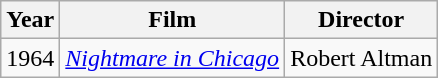<table class="wikitable">
<tr>
<th>Year</th>
<th>Film</th>
<th>Director</th>
</tr>
<tr>
<td>1964</td>
<td><em><a href='#'>Nightmare in Chicago</a></em></td>
<td>Robert Altman</td>
</tr>
</table>
